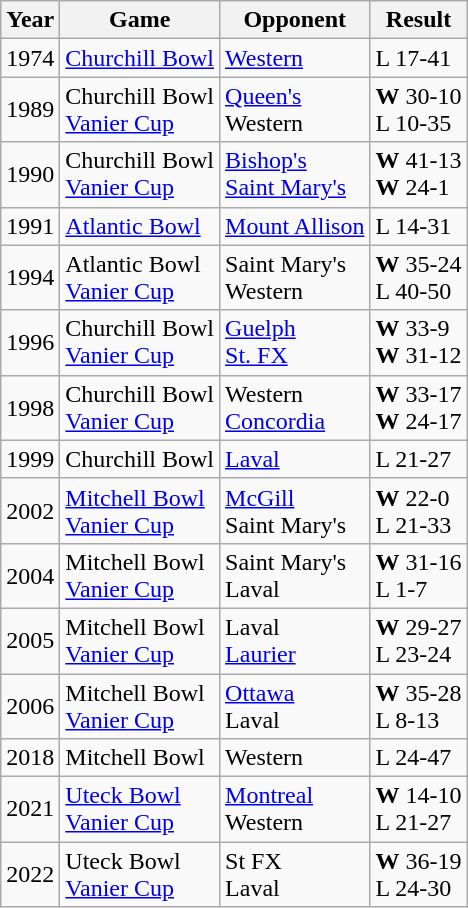<table class="wikitable">
<tr>
<th>Year</th>
<th>Game</th>
<th>Opponent</th>
<th>Result</th>
</tr>
<tr>
<td>1974</td>
<td><a href='#'>Churchill Bowl</a></td>
<td><a href='#'>Western</a></td>
<td>L 17-41</td>
</tr>
<tr>
<td>1989</td>
<td>Churchill Bowl<br><a href='#'>Vanier Cup</a></td>
<td><a href='#'>Queen's</a><br>Western</td>
<td><strong>W</strong> 30-10<br>L 10-35</td>
</tr>
<tr>
<td>1990</td>
<td>Churchill Bowl<br><a href='#'>Vanier Cup</a></td>
<td><a href='#'>Bishop's</a><br><a href='#'>Saint Mary's</a></td>
<td><strong>W</strong> 41-13<br><strong>W</strong> 24-1</td>
</tr>
<tr>
<td>1991</td>
<td><a href='#'>Atlantic Bowl</a></td>
<td><a href='#'>Mount Allison</a></td>
<td>L 14-31</td>
</tr>
<tr>
<td>1994</td>
<td>Atlantic Bowl<br><a href='#'>Vanier Cup</a></td>
<td>Saint Mary's<br>Western</td>
<td><strong>W</strong> 35-24<br>L 40-50</td>
</tr>
<tr>
<td>1996</td>
<td>Churchill Bowl<br><a href='#'>Vanier Cup</a></td>
<td><a href='#'>Guelph</a><br><a href='#'>St. FX</a></td>
<td><strong>W</strong> 33-9<br><strong>W</strong> 31-12</td>
</tr>
<tr>
<td>1998</td>
<td>Churchill Bowl<br><a href='#'>Vanier Cup</a></td>
<td>Western<br><a href='#'>Concordia</a></td>
<td><strong>W</strong> 33-17<br><strong>W</strong> 24-17</td>
</tr>
<tr>
<td>1999</td>
<td>Churchill Bowl</td>
<td><a href='#'>Laval</a></td>
<td>L 21-27</td>
</tr>
<tr>
<td>2002</td>
<td><a href='#'>Mitchell Bowl</a><br><a href='#'>Vanier Cup</a></td>
<td><a href='#'>McGill</a><br>Saint Mary's</td>
<td><strong>W</strong> 22-0<br>L 21-33</td>
</tr>
<tr>
<td>2004</td>
<td>Mitchell Bowl<br><a href='#'>Vanier Cup</a></td>
<td>Saint Mary's<br>Laval</td>
<td><strong>W</strong> 31-16<br>L 1-7</td>
</tr>
<tr>
<td>2005</td>
<td>Mitchell Bowl<br><a href='#'>Vanier Cup</a></td>
<td>Laval<br><a href='#'>Laurier</a></td>
<td><strong>W</strong> 29-27<br>L 23-24</td>
</tr>
<tr>
<td>2006</td>
<td>Mitchell Bowl<br><a href='#'>Vanier Cup</a></td>
<td><a href='#'>Ottawa</a><br>Laval</td>
<td><strong>W</strong> 35-28<br>L 8-13</td>
</tr>
<tr>
<td>2018</td>
<td>Mitchell Bowl</td>
<td>Western</td>
<td>L 24-47</td>
</tr>
<tr>
<td>2021</td>
<td><a href='#'>Uteck Bowl</a><br><a href='#'>Vanier Cup</a></td>
<td><a href='#'>Montreal</a><br>Western</td>
<td><strong>W</strong> 14-10<br>L 21-27</td>
</tr>
<tr>
<td>2022</td>
<td>Uteck Bowl<br><a href='#'>Vanier Cup</a></td>
<td>St FX<br>Laval</td>
<td><strong>W</strong> 36-19<br>L 24-30</td>
</tr>
</table>
